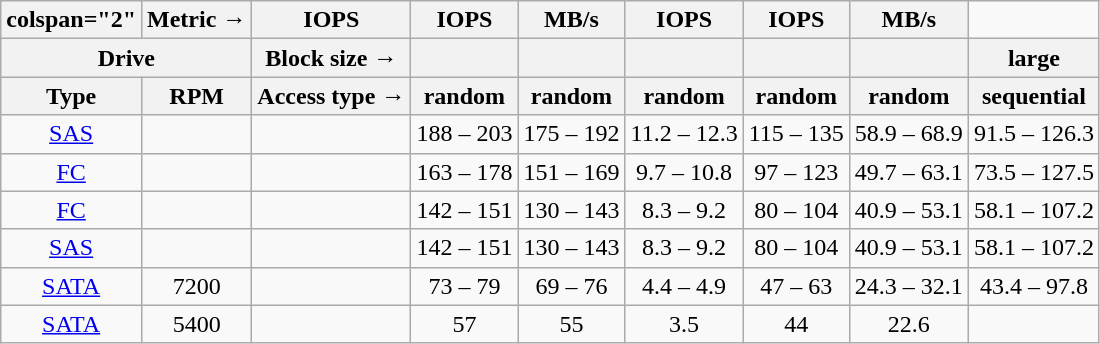<table class="wikitable sortable sort-under" style="text-align:center;">
<tr>
<th>colspan="2" </th>
<th scope="col" >Metric →</th>
<th scope="col">IOPS</th>
<th scope="col">IOPS</th>
<th scope="col">MB/s</th>
<th scope="col">IOPS</th>
<th scope="col">IOPS</th>
<th scope="col">MB/s</th>
</tr>
<tr>
<th scope="col" colspan="2">Drive</th>
<th scope="col" >Block size →</th>
<th scope="col"></th>
<th scope="col"></th>
<th scope="col"></th>
<th scope="col"></th>
<th scope="col"></th>
<th scope="col">large</th>
</tr>
<tr style="vertical-align:top;">
<th scope="col">Type</th>
<th scope="col">RPM</th>
<th scope="col" >Access type →</th>
<th scope="col">random</th>
<th scope="col">random</th>
<th scope="col">random</th>
<th scope="col">random</th>
<th scope="col">random</th>
<th scope="col">sequential</th>
</tr>
<tr>
<td><a href='#'>SAS</a></td>
<td></td>
<td></td>
<td>188 – 203</td>
<td>175 – 192</td>
<td>11.2 – 12.3</td>
<td>115 – 135</td>
<td>58.9 – 68.9</td>
<td>91.5 – 126.3</td>
</tr>
<tr>
<td><a href='#'>FC</a></td>
<td></td>
<td></td>
<td>163 – 178</td>
<td>151 – 169</td>
<td>9.7 – 10.8</td>
<td>97 – 123</td>
<td>49.7 – 63.1</td>
<td>73.5 – 127.5</td>
</tr>
<tr>
<td><a href='#'>FC</a></td>
<td></td>
<td></td>
<td>142 – 151</td>
<td>130 – 143</td>
<td>8.3 – 9.2</td>
<td>80 – 104</td>
<td>40.9 – 53.1</td>
<td>58.1 – 107.2</td>
</tr>
<tr>
<td><a href='#'>SAS</a></td>
<td></td>
<td></td>
<td>142 – 151</td>
<td>130 – 143</td>
<td>8.3 – 9.2</td>
<td>80 – 104</td>
<td>40.9 – 53.1</td>
<td>58.1 – 107.2</td>
</tr>
<tr>
<td><a href='#'>SATA</a></td>
<td>7200</td>
<td></td>
<td>73 – 79</td>
<td>69 – 76</td>
<td>4.4 – 4.9</td>
<td>47 – 63</td>
<td>24.3 – 32.1</td>
<td>43.4 – 97.8</td>
</tr>
<tr>
<td><a href='#'>SATA</a></td>
<td>5400</td>
<td></td>
<td>57</td>
<td>55</td>
<td>3.5</td>
<td>44</td>
<td>22.6</td>
<td></td>
</tr>
</table>
